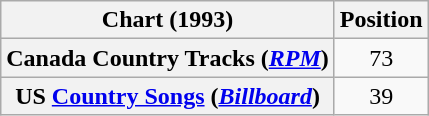<table class="wikitable sortable plainrowheaders">
<tr>
<th scope="col">Chart (1993)</th>
<th scope="col">Position</th>
</tr>
<tr>
<th scope="row">Canada Country Tracks (<em><a href='#'>RPM</a></em>)</th>
<td align="center">73</td>
</tr>
<tr>
<th scope="row">US <a href='#'>Country Songs</a> (<em><a href='#'>Billboard</a></em>)</th>
<td align="center">39</td>
</tr>
</table>
